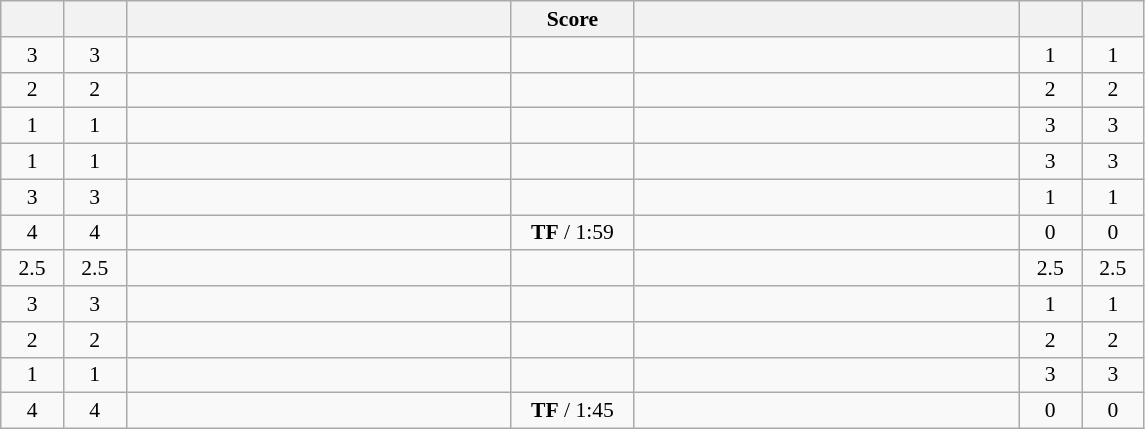<table class="wikitable" style="text-align: center; font-size:90%" |>
<tr>
<th width="35"></th>
<th width="35"></th>
<th width="250"></th>
<th width="75">Score</th>
<th width="250"></th>
<th width="35"></th>
<th width="35"></th>
</tr>
<tr>
<td>3</td>
<td>3</td>
<td style="text-align:left;"></td>
<td></td>
<td style="text-align:left;"><strong></strong></td>
<td>1</td>
<td>1</td>
</tr>
<tr>
<td>2</td>
<td>2</td>
<td style="text-align:left;"></td>
<td></td>
<td style="text-align:left;"></td>
<td>2</td>
<td>2</td>
</tr>
<tr>
<td>1</td>
<td>1</td>
<td style="text-align:left;"><strong></strong></td>
<td></td>
<td style="text-align:left;"></td>
<td>3</td>
<td>3</td>
</tr>
<tr>
<td>1</td>
<td>1</td>
<td style="text-align:left;"><strong></strong></td>
<td></td>
<td style="text-align:left;"></td>
<td>3</td>
<td>3</td>
</tr>
<tr>
<td>3</td>
<td>3</td>
<td style="text-align:left;"></td>
<td></td>
<td style="text-align:left;"><strong></strong></td>
<td>1</td>
<td>1</td>
</tr>
<tr>
<td>4</td>
<td>4</td>
<td style="text-align:left;"></td>
<td><strong>TF</strong> / 1:59</td>
<td style="text-align:left;"><strong></strong></td>
<td>0</td>
<td>0</td>
</tr>
<tr>
<td>2.5</td>
<td>2.5</td>
<td style="text-align:left;"></td>
<td></td>
<td style="text-align:left;"></td>
<td>2.5</td>
<td>2.5</td>
</tr>
<tr>
<td>3</td>
<td>3</td>
<td style="text-align:left;"></td>
<td></td>
<td style="text-align:left;"><strong></strong></td>
<td>1</td>
<td>1</td>
</tr>
<tr>
<td>2</td>
<td>2</td>
<td style="text-align:left;"></td>
<td></td>
<td style="text-align:left;"></td>
<td>2</td>
<td>2</td>
</tr>
<tr>
<td>1</td>
<td>1</td>
<td style="text-align:left;"><strong></strong></td>
<td></td>
<td style="text-align:left;"></td>
<td>3</td>
<td>3</td>
</tr>
<tr>
<td>4</td>
<td>4</td>
<td style="text-align:left;"></td>
<td><strong>TF</strong> / 1:45</td>
<td style="text-align:left;"><strong></strong></td>
<td>0</td>
<td>0</td>
</tr>
</table>
